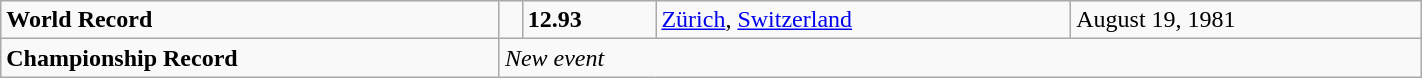<table class="wikitable" width=75%>
<tr>
<td><strong>World Record</strong></td>
<td></td>
<td><strong>12.93</strong></td>
<td><a href='#'>Zürich</a>, <a href='#'>Switzerland</a></td>
<td>August 19, 1981</td>
</tr>
<tr>
<td><strong>Championship Record</strong></td>
<td colspan="4"><em>New event</em></td>
</tr>
</table>
